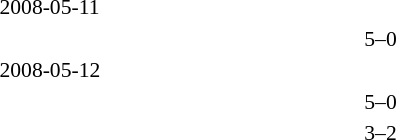<table style="font-size:90%">
<tr>
<th width=200></th>
<th width=100></th>
<th width=200></th>
</tr>
<tr>
<td colspan=3>2008-05-11</td>
</tr>
<tr>
<td align=right></td>
<td align=center>5–0</td>
<td></td>
</tr>
<tr>
<td colspan=3>2008-05-12</td>
</tr>
<tr>
<td align=right></td>
<td align=center>5–0</td>
<td></td>
</tr>
<tr>
<td align=right></td>
<td align=center>3–2</td>
<td></td>
</tr>
</table>
